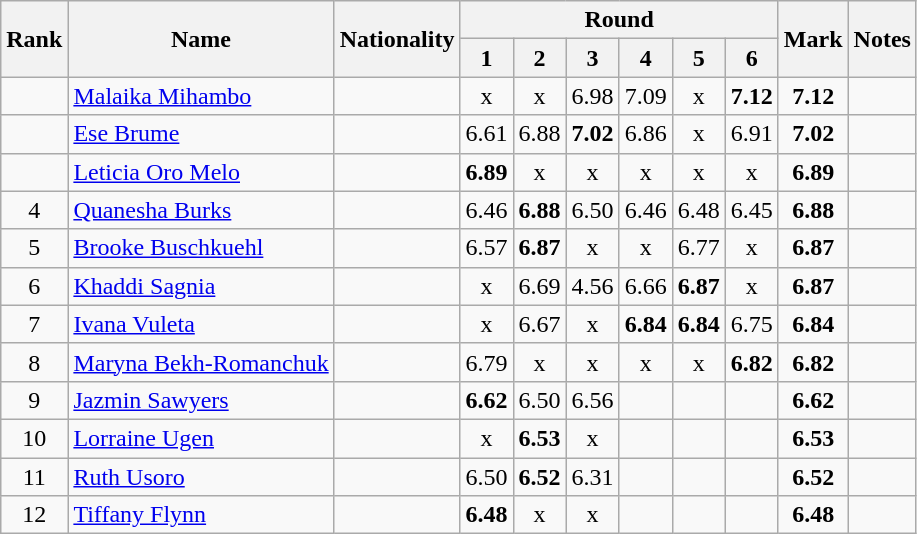<table class="wikitable sortable" style="text-align:center">
<tr>
<th rowspan=2>Rank</th>
<th rowspan=2>Name</th>
<th rowspan=2>Nationality</th>
<th colspan=6>Round</th>
<th rowspan=2>Mark</th>
<th rowspan=2>Notes</th>
</tr>
<tr>
<th>1</th>
<th>2</th>
<th>3</th>
<th>4</th>
<th>5</th>
<th>6</th>
</tr>
<tr>
<td></td>
<td align=left><a href='#'>Malaika Mihambo</a></td>
<td align=left></td>
<td>x</td>
<td>x</td>
<td>6.98</td>
<td>7.09</td>
<td>x</td>
<td><strong>7.12</strong></td>
<td><strong>7.12</strong></td>
<td></td>
</tr>
<tr>
<td></td>
<td align=left><a href='#'>Ese Brume</a></td>
<td align=left></td>
<td>6.61</td>
<td>6.88</td>
<td><strong>7.02</strong></td>
<td>6.86</td>
<td>x</td>
<td>6.91</td>
<td><strong>7.02</strong></td>
<td></td>
</tr>
<tr>
<td></td>
<td align=left><a href='#'>Leticia Oro Melo</a></td>
<td align=left></td>
<td><strong>6.89</strong></td>
<td>x</td>
<td>x</td>
<td>x</td>
<td>x</td>
<td>x</td>
<td><strong>6.89</strong></td>
<td></td>
</tr>
<tr>
<td>4</td>
<td align=left><a href='#'>Quanesha Burks</a></td>
<td align=left></td>
<td>6.46</td>
<td><strong>6.88</strong></td>
<td>6.50</td>
<td>6.46</td>
<td>6.48</td>
<td>6.45</td>
<td><strong>6.88</strong></td>
<td></td>
</tr>
<tr>
<td>5</td>
<td align=left><a href='#'>Brooke Buschkuehl</a></td>
<td align=left></td>
<td>6.57</td>
<td><strong>6.87</strong></td>
<td>x</td>
<td>x</td>
<td>6.77</td>
<td>x</td>
<td><strong>6.87</strong></td>
<td></td>
</tr>
<tr>
<td>6</td>
<td align=left><a href='#'>Khaddi Sagnia</a></td>
<td align=left></td>
<td>x</td>
<td>6.69</td>
<td>4.56</td>
<td>6.66</td>
<td><strong>6.87</strong></td>
<td>x</td>
<td><strong>6.87</strong></td>
<td></td>
</tr>
<tr>
<td>7</td>
<td align=left><a href='#'>Ivana Vuleta</a></td>
<td align=left></td>
<td>x</td>
<td>6.67</td>
<td>x</td>
<td><strong>6.84</strong></td>
<td><strong>6.84</strong></td>
<td>6.75</td>
<td><strong>6.84</strong></td>
<td></td>
</tr>
<tr>
<td>8</td>
<td align=left><a href='#'>Maryna Bekh-Romanchuk</a></td>
<td align=left></td>
<td>6.79</td>
<td>x</td>
<td>x</td>
<td>x</td>
<td>x</td>
<td><strong>6.82</strong></td>
<td><strong>6.82</strong></td>
<td></td>
</tr>
<tr>
<td>9</td>
<td align=left><a href='#'>Jazmin Sawyers</a></td>
<td align=left></td>
<td><strong>6.62</strong></td>
<td>6.50</td>
<td>6.56</td>
<td></td>
<td></td>
<td></td>
<td><strong>6.62</strong></td>
<td></td>
</tr>
<tr>
<td>10</td>
<td align=left><a href='#'>Lorraine Ugen</a></td>
<td align=left></td>
<td>x</td>
<td><strong>6.53</strong></td>
<td>x</td>
<td></td>
<td></td>
<td></td>
<td><strong>6.53</strong></td>
<td></td>
</tr>
<tr>
<td>11</td>
<td align=left><a href='#'>Ruth Usoro</a></td>
<td align=left></td>
<td>6.50</td>
<td><strong>6.52</strong></td>
<td>6.31</td>
<td></td>
<td></td>
<td></td>
<td><strong>6.52</strong></td>
<td></td>
</tr>
<tr>
<td>12</td>
<td align=left><a href='#'>Tiffany Flynn</a></td>
<td align=left></td>
<td><strong>6.48</strong></td>
<td>x</td>
<td>x</td>
<td></td>
<td></td>
<td></td>
<td><strong>6.48</strong></td>
<td></td>
</tr>
</table>
